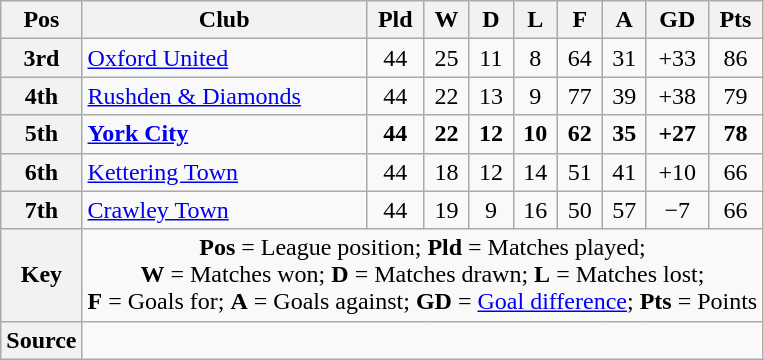<table class=wikitable style="text-align:center;">
<tr>
<th scope="col">Pos</th>
<th scope="col">Club</th>
<th scope="col">Pld</th>
<th scope="col">W</th>
<th scope="col">D</th>
<th scope="col">L</th>
<th scope="col">F</th>
<th scope="col">A</th>
<th scope="col">GD</th>
<th scope="col">Pts</th>
</tr>
<tr>
<th scope="row">3rd</th>
<td style="text-align:left;"><a href='#'>Oxford United</a></td>
<td>44</td>
<td>25</td>
<td>11</td>
<td>8</td>
<td>64</td>
<td>31</td>
<td>+33</td>
<td>86</td>
</tr>
<tr>
<th scope="row">4th</th>
<td style="text-align:left;"><a href='#'>Rushden & Diamonds</a></td>
<td>44</td>
<td>22</td>
<td>13</td>
<td>9</td>
<td>77</td>
<td>39</td>
<td>+38</td>
<td>79</td>
</tr>
<tr style="font-weight:bold">
<th scope="row">5th</th>
<td style="text-align:left;"><a href='#'>York City</a></td>
<td>44</td>
<td>22</td>
<td>12</td>
<td>10</td>
<td>62</td>
<td>35</td>
<td>+27</td>
<td>78</td>
</tr>
<tr>
<th scope="row">6th</th>
<td style="text-align:left;"><a href='#'>Kettering Town</a></td>
<td>44</td>
<td>18</td>
<td>12</td>
<td>14</td>
<td>51</td>
<td>41</td>
<td>+10</td>
<td>66</td>
</tr>
<tr>
<th scope="row">7th</th>
<td style="text-align:left;"><a href='#'>Crawley Town</a></td>
<td>44</td>
<td>19</td>
<td>9</td>
<td>16</td>
<td>50</td>
<td>57</td>
<td>−7</td>
<td>66</td>
</tr>
<tr>
<th scope="row">Key</th>
<td colspan="9"><strong>Pos</strong> = League position; <strong>Pld</strong> = Matches played;<br><strong>W</strong> = Matches won; <strong>D</strong> = Matches drawn; <strong>L</strong> = Matches lost;<br><strong>F</strong> = Goals for; <strong>A</strong> = Goals against; <strong>GD</strong> = <a href='#'>Goal difference</a>; <strong>Pts</strong> = Points</td>
</tr>
<tr>
<th scope="row">Source</th>
<td colspan="9"></td>
</tr>
</table>
